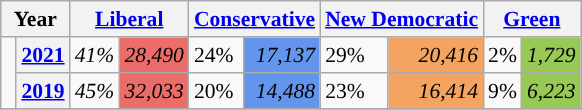<table class="wikitable" style="float:right; width:400; font-size:90%; margin-left:1em;">
<tr>
<th colspan="2" scope="col">Year</th>
<th colspan="2" scope="col"><a href='#'>Liberal</a></th>
<th colspan="2" scope="col"><a href='#'>Conservative</a></th>
<th colspan="2" scope="col"><a href='#'>New Democratic</a></th>
<th colspan="2" scope="col"><a href='#'>Green</a></th>
</tr>
<tr>
<td rowspan="2" style="width: 0.25em; background-color: "></td>
<th><a href='#'>2021</a></th>
<td><em>41%</em></td>
<td style="text-align:right; background:#EA6D6A;"><em>28,490</em></td>
<td>24%</td>
<td style="text-align:right; background:#6495ED;"><em>17,137</em></td>
<td>29%</td>
<td style="text-align:right; background:#F4A460;"><em>20,416</em></td>
<td>2%</td>
<td style="text-align:right; background:#99C955;"><em>1,729</em></td>
</tr>
<tr>
<th><a href='#'>2019</a></th>
<td><em>45%</em></td>
<td style="text-align:right; background:#EA6D6A;"><em>32,033</em></td>
<td>20%</td>
<td style="text-align:right; background:#6495ED;"><em>14,488</em></td>
<td>23%</td>
<td style="text-align:right; background:#F4A460;"><em>16,414</em></td>
<td>9%</td>
<td style="text-align:right; background:#99C955;"><em>6,223</em></td>
</tr>
<tr>
</tr>
</table>
